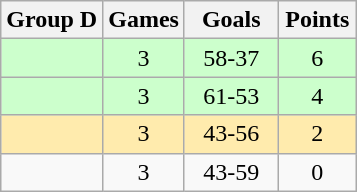<table class="wikitable" style="text-align:center;">
<tr>
<th>Group D</th>
<th width="45px">Games</th>
<th width="55px">Goals</th>
<th width="45px">Points</th>
</tr>
<tr bgcolor="#ccffcc">
<td align="left"></td>
<td>3</td>
<td>58-37</td>
<td>6</td>
</tr>
<tr bgcolor="#ccffcc">
<td align="left"></td>
<td>3</td>
<td>61-53</td>
<td>4</td>
</tr>
<tr bgcolor="#ffebad">
<td align="left"></td>
<td>3</td>
<td>43-56</td>
<td>2</td>
</tr>
<tr>
<td align="left"></td>
<td>3</td>
<td>43-59</td>
<td>0</td>
</tr>
</table>
